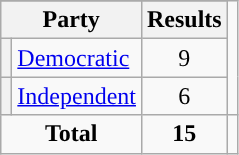<table class="wikitable" style="text-align:center;">
<tr>
</tr>
<tr>
<th colspan=2>Party</th>
<th>Results</th>
</tr>
<tr>
<th style="background-color:"></th>
<td style="text-align:left;"><a href='#'>Democratic</a></td>
<td>9</td>
</tr>
<tr>
<th style="background-color:"></th>
<td style="text-align:left;"><a href='#'>Independent</a></td>
<td>6</td>
</tr>
<tr>
<td colspan=2><strong>Total</strong></td>
<td><strong>15</strong></td>
<td></td>
</tr>
</table>
